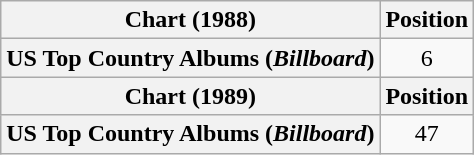<table class="wikitable plainrowheaders" style="text-align:center">
<tr>
<th scope="col">Chart (1988)</th>
<th scope="col">Position</th>
</tr>
<tr>
<th scope="row">US Top Country Albums (<em>Billboard</em>)</th>
<td>6</td>
</tr>
<tr>
<th scope="col">Chart (1989)</th>
<th scope="col">Position</th>
</tr>
<tr>
<th scope="row">US Top Country Albums (<em>Billboard</em>)</th>
<td>47</td>
</tr>
</table>
